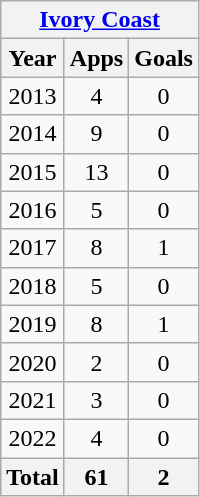<table class="wikitable" style="text-align:center">
<tr>
<th colspan="3"><a href='#'>Ivory Coast</a></th>
</tr>
<tr>
<th>Year</th>
<th>Apps</th>
<th>Goals</th>
</tr>
<tr>
<td>2013</td>
<td>4</td>
<td>0</td>
</tr>
<tr>
<td>2014</td>
<td>9</td>
<td>0</td>
</tr>
<tr>
<td>2015</td>
<td>13</td>
<td>0</td>
</tr>
<tr>
<td>2016</td>
<td>5</td>
<td>0</td>
</tr>
<tr>
<td>2017</td>
<td>8</td>
<td>1</td>
</tr>
<tr>
<td>2018</td>
<td>5</td>
<td>0</td>
</tr>
<tr>
<td>2019</td>
<td>8</td>
<td>1</td>
</tr>
<tr>
<td>2020</td>
<td>2</td>
<td>0</td>
</tr>
<tr>
<td>2021</td>
<td>3</td>
<td>0</td>
</tr>
<tr>
<td>2022</td>
<td>4</td>
<td>0</td>
</tr>
<tr>
<th>Total</th>
<th>61</th>
<th>2</th>
</tr>
</table>
